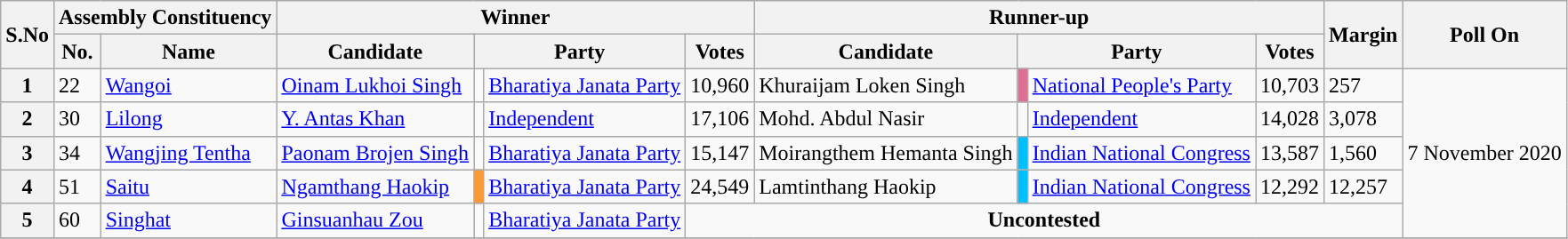<table class="wikitable sortable">
<tr>
<th rowspan="2">S.No</th>
<th colspan="2">Assembly Constituency</th>
<th colspan="4">Winner</th>
<th colspan="4">Runner-up</th>
<th rowspan="2">Margin</th>
<th rowspan="2">Poll On</th>
</tr>
<tr>
<th>No.</th>
<th>Name</th>
<th>Candidate</th>
<th colspan="2">Party</th>
<th>Votes</th>
<th>Candidate</th>
<th colspan="2">Party</th>
<th>Votes</th>
</tr>
<tr>
<th>1</th>
<td>22</td>
<td><a href='#'>Wangoi</a></td>
<td><a href='#'>Oinam Lukhoi Singh</a></td>
<td></td>
<td><a href='#'>Bharatiya Janata Party</a></td>
<td>10,960</td>
<td>Khuraijam Loken Singh</td>
<td bgcolor=#DB7093></td>
<td><a href='#'>National People's Party</a></td>
<td>10,703</td>
<td>257</td>
<td rowspan=5>7 November 2020</td>
</tr>
<tr>
<th>2</th>
<td>30</td>
<td><a href='#'>Lilong</a></td>
<td><a href='#'>Y. Antas Khan</a></td>
<td></td>
<td><a href='#'>Independent</a></td>
<td>17,106</td>
<td>Mohd. Abdul Nasir</td>
<td></td>
<td><a href='#'>Independent</a></td>
<td>14,028</td>
<td>3,078</td>
</tr>
<tr>
<th>3</th>
<td>34</td>
<td><a href='#'>Wangjing Tentha</a></td>
<td><a href='#'>Paonam Brojen Singh</a></td>
<td></td>
<td><a href='#'>Bharatiya Janata Party</a></td>
<td>15,147</td>
<td>Moirangthem Hemanta Singh</td>
<td bgcolor=#00BFFF></td>
<td><a href='#'>Indian National Congress</a></td>
<td>13,587</td>
<td>1,560</td>
</tr>
<tr>
<th>4</th>
<td>51</td>
<td><a href='#'>Saitu</a></td>
<td><a href='#'>Ngamthang Haokip</a></td>
<td bgcolor=#FF9933></td>
<td><a href='#'>Bharatiya Janata Party</a></td>
<td>24,549</td>
<td>Lamtinthang Haokip</td>
<td bgcolor=#00BFFF></td>
<td><a href='#'>Indian National Congress</a></td>
<td>12,292</td>
<td>12,257</td>
</tr>
<tr>
<th>5</th>
<td>60</td>
<td><a href='#'>Singhat</a></td>
<td><a href='#'>Ginsuanhau Zou</a></td>
<td></td>
<td><a href='#'>Bharatiya Janata Party</a></td>
<td Align="Center" Colspan =6><strong>Uncontested</strong></td>
</tr>
<tr>
</tr>
</table>
